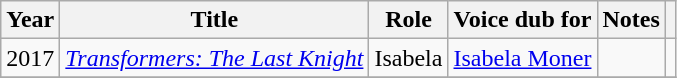<table class="wikitable">
<tr>
<th>Year</th>
<th>Title</th>
<th>Role</th>
<th>Voice dub for</th>
<th>Notes</th>
<th></th>
</tr>
<tr>
<td>2017</td>
<td><em><a href='#'>Transformers: The Last Knight</a></em></td>
<td>Isabela</td>
<td><a href='#'>Isabela Moner</a></td>
<td></td>
<td></td>
</tr>
<tr>
</tr>
</table>
